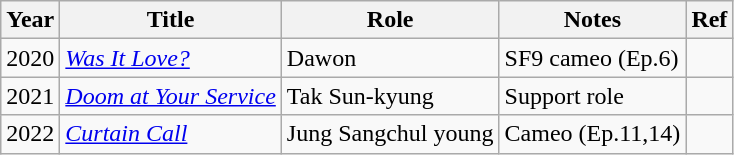<table class="wikitable">
<tr>
<th>Year</th>
<th>Title</th>
<th>Role</th>
<th>Notes</th>
<th>Ref</th>
</tr>
<tr>
<td>2020</td>
<td><em><a href='#'>Was It Love?</a></em></td>
<td>Dawon</td>
<td>SF9 cameo (Ep.6)</td>
<td></td>
</tr>
<tr>
<td>2021</td>
<td><em><a href='#'>Doom at Your Service</a></em></td>
<td>Tak Sun-kyung</td>
<td>Support role</td>
<td></td>
</tr>
<tr>
<td>2022</td>
<td><em><a href='#'>Curtain Call</a></em></td>
<td>Jung Sangchul young</td>
<td>Cameo (Ep.11,14)</td>
<td></td>
</tr>
</table>
